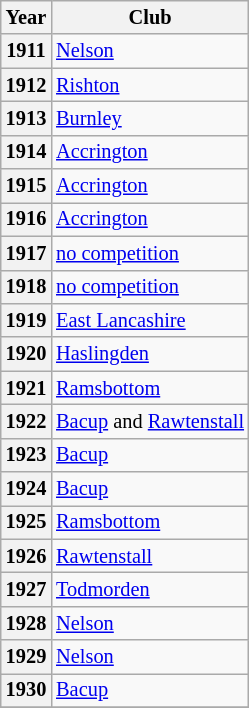<table class="wikitable" style="font-size:85%">
<tr>
<th>Year</th>
<th>Club</th>
</tr>
<tr>
<th scope="row">1911</th>
<td><a href='#'>Nelson</a></td>
</tr>
<tr>
<th scope="row">1912</th>
<td><a href='#'>Rishton</a></td>
</tr>
<tr>
<th scope="row">1913</th>
<td><a href='#'>Burnley</a></td>
</tr>
<tr>
<th scope="row">1914</th>
<td><a href='#'>Accrington</a></td>
</tr>
<tr>
<th scope="row">1915</th>
<td><a href='#'>Accrington</a></td>
</tr>
<tr>
<th scope="row">1916</th>
<td><a href='#'>Accrington</a></td>
</tr>
<tr>
<th scope="row">1917</th>
<td><a href='#'>no competition</a></td>
</tr>
<tr>
<th scope="row">1918</th>
<td><a href='#'>no competition</a></td>
</tr>
<tr>
<th scope="row">1919</th>
<td><a href='#'>East Lancashire</a></td>
</tr>
<tr>
<th scope="row">1920</th>
<td><a href='#'>Haslingden</a></td>
</tr>
<tr>
<th scope="row">1921</th>
<td><a href='#'>Ramsbottom</a></td>
</tr>
<tr>
<th scope="row">1922</th>
<td><a href='#'>Bacup</a> and <a href='#'>Rawtenstall</a></td>
</tr>
<tr>
<th scope="row">1923</th>
<td><a href='#'>Bacup</a></td>
</tr>
<tr>
<th scope="row">1924</th>
<td><a href='#'>Bacup</a></td>
</tr>
<tr>
<th scope="row">1925</th>
<td><a href='#'>Ramsbottom</a></td>
</tr>
<tr>
<th scope="row">1926</th>
<td><a href='#'>Rawtenstall</a></td>
</tr>
<tr>
<th scope="row">1927</th>
<td><a href='#'>Todmorden</a></td>
</tr>
<tr>
<th scope="row">1928</th>
<td><a href='#'>Nelson</a></td>
</tr>
<tr>
<th scope="row">1929</th>
<td><a href='#'>Nelson</a></td>
</tr>
<tr>
<th scope="row">1930</th>
<td><a href='#'>Bacup</a></td>
</tr>
<tr>
</tr>
</table>
